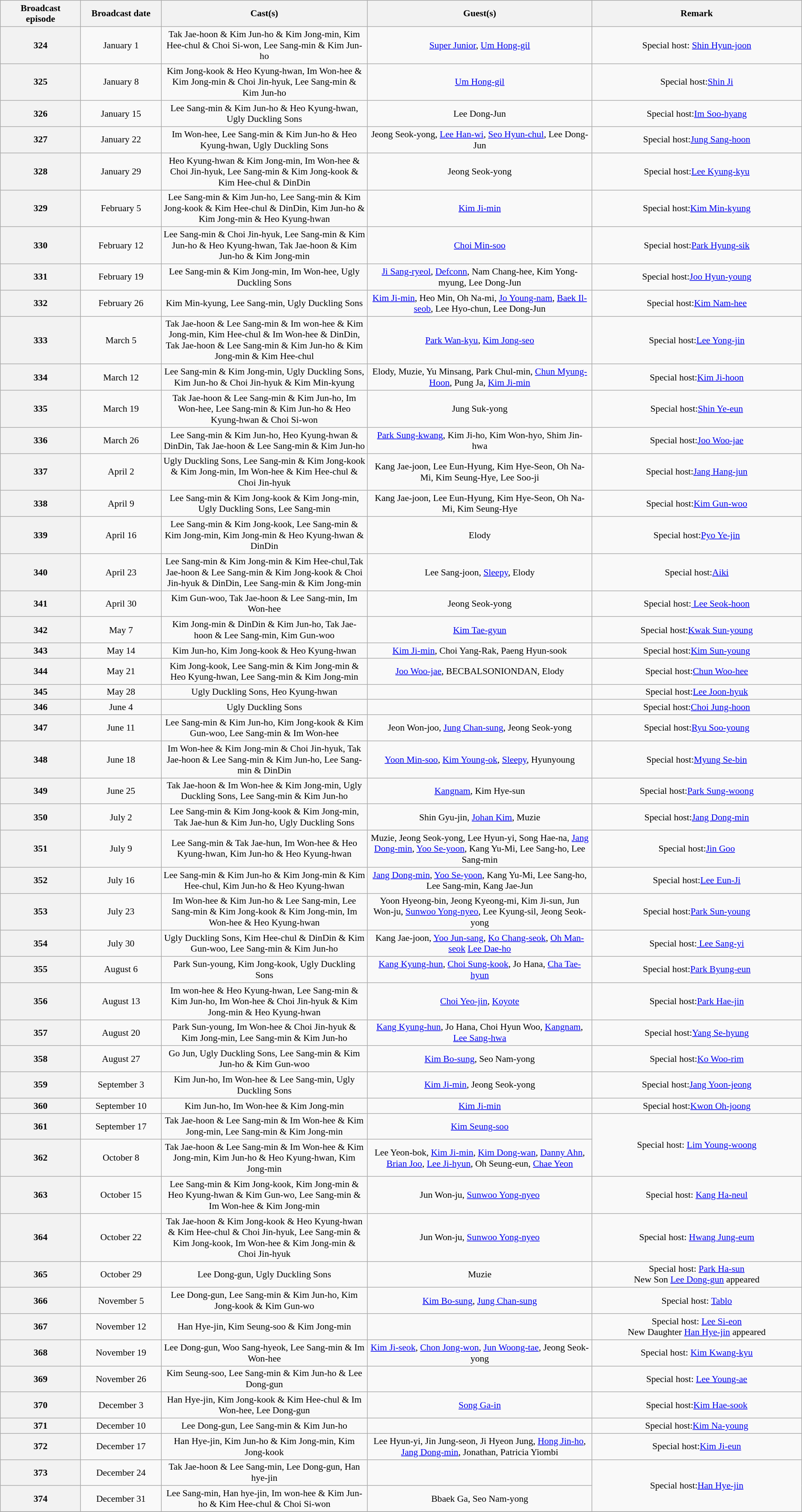<table class="wikitable" style="text-align:center; font-size:90%;">
<tr>
<th style="width: 10em;">Broadcast<br>episode</th>
<th style="width: 10em;">Broadcast date</th>
<th style="width: 30em;">Cast(s)</th>
<th style="width: 30em;">Guest(s)</th>
<th style="width: 30em;">Remark</th>
</tr>
<tr>
<th>324</th>
<td>January 1</td>
<td>Tak Jae-hoon & Kim Jun-ho & Kim Jong-min, Kim Hee-chul & Choi Si-won, Lee Sang-min & Kim Jun-ho</td>
<td><a href='#'>Super Junior</a>, <a href='#'>Um Hong-gil</a></td>
<td>Special host: <a href='#'>Shin Hyun-joon</a></td>
</tr>
<tr>
<th>325</th>
<td>January 8</td>
<td>Kim Jong-kook & Heo Kyung-hwan, Im Won-hee & Kim Jong-min & Choi Jin-hyuk, Lee Sang-min & Kim Jun-ho</td>
<td><a href='#'>Um Hong-gil</a></td>
<td>Special host:<a href='#'>Shin Ji</a></td>
</tr>
<tr>
<th>326</th>
<td>January 15</td>
<td>Lee Sang-min & Kim Jun-ho & Heo Kyung-hwan,  Ugly Duckling Sons</td>
<td>Lee Dong-Jun</td>
<td>Special host:<a href='#'>Im Soo-hyang</a></td>
</tr>
<tr>
<th>327</th>
<td>January 22</td>
<td>Im Won-hee, Lee Sang-min & Kim Jun-ho & Heo Kyung-hwan, Ugly Duckling Sons</td>
<td>Jeong Seok-yong, <a href='#'>Lee Han-wi</a>, <a href='#'>Seo Hyun-chul</a>, Lee Dong-Jun</td>
<td>Special host:<a href='#'>Jung Sang-hoon</a></td>
</tr>
<tr>
<th>328</th>
<td>January 29</td>
<td>Heo Kyung-hwan & Kim Jong-min, Im Won-hee & Choi Jin-hyuk, Lee Sang-min & Kim Jong-kook & Kim Hee-chul & DinDin</td>
<td>Jeong Seok-yong</td>
<td>Special host:<a href='#'>Lee Kyung-kyu</a></td>
</tr>
<tr>
<th>329</th>
<td>February 5</td>
<td>Lee Sang-min & Kim Jun-ho, Lee Sang-min & Kim Jong-kook & Kim Hee-chul & DinDin, Kim Jun-ho & Kim Jong-min & Heo Kyung-hwan</td>
<td><a href='#'>Kim Ji-min</a></td>
<td>Special host:<a href='#'>Kim Min-kyung</a></td>
</tr>
<tr>
<th>330</th>
<td>February 12</td>
<td>Lee Sang-min & Choi Jin-hyuk, Lee Sang-min & Kim Jun-ho & Heo Kyung-hwan, Tak Jae-hoon & Kim Jun-ho & Kim Jong-min</td>
<td><a href='#'>Choi Min-soo</a></td>
<td>Special host:<a href='#'>Park Hyung-sik</a></td>
</tr>
<tr>
<th>331</th>
<td>February 19</td>
<td>Lee Sang-min & Kim Jong-min, Im Won-hee, Ugly Duckling Sons</td>
<td><a href='#'>Ji Sang-ryeol</a>, <a href='#'>Defconn</a>, Nam Chang-hee, Kim Yong-myung, Lee Dong-Jun</td>
<td>Special host:<a href='#'>Joo Hyun-young</a></td>
</tr>
<tr>
<th>332</th>
<td>February 26</td>
<td>Kim Min-kyung, Lee Sang-min, Ugly Duckling Sons</td>
<td><a href='#'>Kim Ji-min</a>, Heo Min, Oh Na-mi, <a href='#'>Jo Young-nam</a>, <a href='#'>Baek Il-seob</a>, Lee Hyo-chun, Lee Dong-Jun</td>
<td>Special host:<a href='#'>Kim Nam-hee</a></td>
</tr>
<tr>
<th>333</th>
<td>March 5</td>
<td>Tak Jae-hoon & Lee Sang-min & Im won-hee & Kim Jong-min, Kim Hee-chul & Im Won-hee & DinDin, Tak Jae-hoon & Lee Sang-min & Kim Jun-ho & Kim Jong-min & Kim Hee-chul</td>
<td><a href='#'>Park Wan-kyu</a>, <a href='#'>Kim Jong-seo</a></td>
<td>Special host:<a href='#'>Lee Yong-jin</a></td>
</tr>
<tr>
<th>334</th>
<td>March 12</td>
<td>Lee Sang-min & Kim Jong-min, Ugly Duckling Sons, Kim Jun-ho & Choi Jin-hyuk & Kim Min-kyung</td>
<td>Elody, Muzie, Yu Minsang, Park Chul-min, <a href='#'>Chun Myung-Hoon</a>, Pung Ja, <a href='#'>Kim Ji-min</a></td>
<td>Special host:<a href='#'>Kim Ji-hoon</a></td>
</tr>
<tr>
<th>335</th>
<td>March 19</td>
<td>Tak Jae-hoon & Lee Sang-min & Kim Jun-ho, Im Won-hee, Lee Sang-min & Kim Jun-ho & Heo Kyung-hwan & Choi Si-won</td>
<td>Jung Suk-yong</td>
<td>Special host:<a href='#'>Shin Ye-eun</a></td>
</tr>
<tr>
<th>336</th>
<td>March 26</td>
<td>Lee Sang-min & Kim Jun-ho, Heo Kyung-hwan & DinDin, Tak Jae-hoon & Lee Sang-min & Kim Jun-ho</td>
<td><a href='#'>Park Sung-kwang</a>, Kim Ji-ho, Kim Won-hyo, Shim Jin-hwa</td>
<td>Special host:<a href='#'>Joo Woo-jae</a></td>
</tr>
<tr>
<th>337</th>
<td>April 2</td>
<td>Ugly Duckling Sons, Lee Sang-min & Kim Jong-kook & Kim Jong-min, Im Won-hee & Kim Hee-chul & Choi Jin-hyuk</td>
<td>Kang Jae-joon, Lee Eun-Hyung, Kim Hye-Seon, Oh Na-Mi, Kim Seung-Hye, Lee Soo-ji</td>
<td>Special host:<a href='#'>Jang Hang-jun</a></td>
</tr>
<tr>
<th>338</th>
<td>April 9</td>
<td>Lee Sang-min & Kim Jong-kook & Kim Jong-min, Ugly Duckling Sons, Lee Sang-min</td>
<td>Kang Jae-joon, Lee Eun-Hyung, Kim Hye-Seon, Oh Na-Mi, Kim Seung-Hye</td>
<td>Special host:<a href='#'>Kim Gun-woo</a></td>
</tr>
<tr>
<th>339</th>
<td>April 16</td>
<td>Lee Sang-min & Kim Jong-kook, Lee Sang-min & Kim Jong-min, Kim Jong-min & Heo Kyung-hwan & DinDin</td>
<td>Elody</td>
<td>Special host:<a href='#'>Pyo Ye-jin</a></td>
</tr>
<tr>
<th>340</th>
<td>April 23</td>
<td>Lee Sang-min & Kim Jong-min & Kim Hee-chul,Tak Jae-hoon & Lee Sang-min & Kim Jong-kook & Choi Jin-hyuk & DinDin, Lee Sang-min & Kim Jong-min</td>
<td>Lee Sang-joon, <a href='#'>Sleepy</a>, Elody</td>
<td>Special host:<a href='#'>Aiki</a></td>
</tr>
<tr>
<th>341</th>
<td>April 30</td>
<td>Kim Gun-woo, Tak Jae-hoon & Lee Sang-min, Im Won-hee</td>
<td>Jeong Seok-yong</td>
<td>Special host:<a href='#'> Lee Seok-hoon</a></td>
</tr>
<tr>
<th>342</th>
<td>May 7</td>
<td>Kim Jong-min & DinDin & Kim Jun-ho, Tak Jae-hoon & Lee Sang-min, Kim Gun-woo</td>
<td><a href='#'>Kim Tae-gyun</a></td>
<td>Special host:<a href='#'>Kwak Sun-young</a></td>
</tr>
<tr>
<th>343</th>
<td>May 14</td>
<td>Kim Jun-ho, Kim Jong-kook & Heo Kyung-hwan</td>
<td><a href='#'>Kim Ji-min</a>, Choi Yang-Rak, Paeng Hyun-sook</td>
<td>Special host:<a href='#'>Kim Sun-young</a></td>
</tr>
<tr>
<th>344</th>
<td>May 21</td>
<td>Kim Jong-kook, Lee Sang-min & Kim Jong-min & Heo Kyung-hwan, Lee Sang-min & Kim Jong-min</td>
<td><a href='#'>Joo Woo-jae</a>, BECBALSONIONDAN, Elody</td>
<td>Special host:<a href='#'>Chun Woo-hee</a></td>
</tr>
<tr>
<th>345</th>
<td>May 28</td>
<td>Ugly Duckling Sons, Heo Kyung-hwan</td>
<td></td>
<td>Special host:<a href='#'>Lee Joon-hyuk</a></td>
</tr>
<tr>
<th>346</th>
<td>June 4</td>
<td>Ugly Duckling Sons</td>
<td></td>
<td>Special host:<a href='#'>Choi Jung-hoon</a></td>
</tr>
<tr>
<th>347</th>
<td>June 11</td>
<td>Lee Sang-min & Kim Jun-ho, Kim Jong-kook & Kim Gun-woo, Lee Sang-min & Im Won-hee</td>
<td>Jeon Won-joo, <a href='#'>Jung Chan-sung</a>, Jeong Seok-yong</td>
<td>Special host:<a href='#'>Ryu Soo-young</a></td>
</tr>
<tr>
<th>348</th>
<td>June 18</td>
<td>Im Won-hee & Kim Jong-min & Choi Jin-hyuk, Tak Jae-hoon & Lee Sang-min & Kim Jun-ho, Lee Sang-min & DinDin</td>
<td><a href='#'>Yoon Min-soo</a>, <a href='#'>Kim Young-ok</a>, <a href='#'>Sleepy</a>, Hyunyoung</td>
<td>Special host:<a href='#'>Myung Se-bin</a></td>
</tr>
<tr>
<th>349</th>
<td>June 25</td>
<td>Tak Jae-hoon & Im Won-hee & Kim Jong-min, Ugly Duckling Sons, Lee Sang-min & Kim Jun-ho</td>
<td><a href='#'>Kangnam</a>, Kim Hye-sun</td>
<td>Special host:<a href='#'>Park Sung-woong</a></td>
</tr>
<tr>
<th>350</th>
<td>July 2</td>
<td>Lee Sang-min & Kim Jong-kook & Kim Jong-min, Tak Jae-hun & Kim Jun-ho, Ugly Duckling Sons</td>
<td>Shin Gyu-jin, <a href='#'>Johan Kim</a>, Muzie</td>
<td>Special host:<a href='#'>Jang Dong-min</a></td>
</tr>
<tr>
<th>351</th>
<td>July 9</td>
<td>Lee Sang-min & Tak Jae-hun, Im Won-hee & Heo Kyung-hwan, Kim Jun-ho & Heo Kyung-hwan</td>
<td>Muzie, Jeong Seok-yong, Lee Hyun-yi, Song Hae-na, <a href='#'>Jang Dong-min</a>, <a href='#'>Yoo Se-yoon</a>, Kang Yu-Mi, Lee Sang-ho, Lee Sang-min</td>
<td>Special host:<a href='#'>Jin Goo</a></td>
</tr>
<tr>
<th>352</th>
<td>July 16</td>
<td>Lee Sang-min & Kim Jun-ho & Kim Jong-min & Kim Hee-chul, Kim Jun-ho & Heo Kyung-hwan</td>
<td><a href='#'>Jang Dong-min</a>, <a href='#'>Yoo Se-yoon</a>, Kang Yu-Mi, Lee Sang-ho, Lee Sang-min, Kang Jae-Jun</td>
<td>Special host:<a href='#'>Lee Eun-Ji</a></td>
</tr>
<tr>
<th>353</th>
<td>July 23</td>
<td>Im Won-hee & Kim Jun-ho & Lee Sang-min, Lee Sang-min & Kim Jong-kook & Kim Jong-min, Im Won-hee & Heo Kyung-hwan</td>
<td>Yoon Hyeong-bin, Jeong Kyeong-mi, Kim Ji-sun, Jun Won-ju, <a href='#'>Sunwoo Yong-nyeo</a>, Lee Kyung-sil, Jeong Seok-yong</td>
<td>Special host:<a href='#'>Park Sun-young</a></td>
</tr>
<tr>
<th>354</th>
<td>July 30</td>
<td>Ugly Duckling Sons, Kim Hee-chul & DinDin & Kim Gun-woo, Lee Sang-min & Kim Jun-ho</td>
<td>Kang Jae-joon, <a href='#'>Yoo Jun-sang</a>, <a href='#'>Ko Chang-seok</a>, <a href='#'>Oh Man-seok</a> <a href='#'> Lee Dae-ho</a></td>
<td>Special host:<a href='#'> Lee Sang-yi</a></td>
</tr>
<tr>
<th>355</th>
<td>August 6</td>
<td>Park Sun-young, Kim Jong-kook, Ugly Duckling Sons</td>
<td><a href='#'>Kang Kyung-hun</a>, <a href='#'>Choi Sung-kook</a>, Jo Hana,  <a href='#'>Cha Tae-hyun</a></td>
<td>Special host:<a href='#'>Park Byung-eun</a></td>
</tr>
<tr>
<th>356</th>
<td>August 13</td>
<td>Im won-hee & Heo Kyung-hwan, Lee Sang-min & Kim Jun-ho, Im Won-hee & Choi Jin-hyuk & Kim Jong-min & Heo Kyung-hwan</td>
<td><a href='#'>Choi Yeo-jin</a>, <a href='#'>Koyote</a></td>
<td>Special host:<a href='#'>Park Hae-jin</a></td>
</tr>
<tr>
<th>357</th>
<td>August 20</td>
<td>Park Sun-young, Im Won-hee & Choi Jin-hyuk & Kim Jong-min, Lee Sang-min & Kim Jun-ho</td>
<td><a href='#'>Kang Kyung-hun</a>, Jo Hana, Choi Hyun Woo, <a href='#'>Kangnam</a>, <a href='#'>Lee Sang-hwa</a></td>
<td>Special host:<a href='#'>Yang Se-hyung</a></td>
</tr>
<tr>
<th>358</th>
<td>August 27</td>
<td>Go Jun, Ugly Duckling Sons, Lee Sang-min & Kim Jun-ho & Kim Gun-woo</td>
<td><a href='#'>Kim Bo-sung</a>, Seo Nam-yong</td>
<td>Special host:<a href='#'>Ko Woo-rim</a></td>
</tr>
<tr>
<th>359</th>
<td>September 3</td>
<td>Kim Jun-ho, Im Won-hee & Lee Sang-min, Ugly Duckling Sons</td>
<td><a href='#'>Kim Ji-min</a>, Jeong Seok-yong</td>
<td>Special host:<a href='#'>Jang Yoon-jeong</a></td>
</tr>
<tr>
<th>360</th>
<td>September 10</td>
<td>Kim Jun-ho, Im Won-hee & Kim Jong-min</td>
<td><a href='#'>Kim Ji-min</a></td>
<td>Special host:<a href='#'>Kwon Oh-joong</a></td>
</tr>
<tr>
<th>361</th>
<td>September 17</td>
<td>Tak Jae-hoon & Lee Sang-min & Im Won-hee & Kim Jong-min, Lee Sang-min & Kim Jong-min</td>
<td><a href='#'>Kim Seung-soo</a></td>
<td rowspan="2">Special host: <a href='#'>Lim Young-woong</a></td>
</tr>
<tr>
<th>362</th>
<td>October 8</td>
<td>Tak Jae-hoon & Lee Sang-min & Im Won-hee & Kim Jong-min, Kim Jun-ho & Heo Kyung-hwan, Kim Jong-min</td>
<td>Lee Yeon-bok, <a href='#'>Kim Ji-min</a>, <a href='#'>Kim Dong-wan</a>, <a href='#'>Danny Ahn</a>, <a href='#'>Brian Joo</a>, <a href='#'>Lee Ji-hyun</a>, Oh Seung-eun, <a href='#'>Chae Yeon</a></td>
</tr>
<tr>
<th>363</th>
<td>October 15</td>
<td>Lee Sang-min & Kim Jong-kook, Kim Jong-min & Heo Kyung-hwan & Kim Gun-wo, Lee Sang-min & Im Won-hee & Kim Jong-min</td>
<td>Jun Won-ju, <a href='#'>Sunwoo Yong-nyeo</a></td>
<td>Special host: <a href='#'>Kang Ha-neul</a></td>
</tr>
<tr>
<th>364</th>
<td>October 22</td>
<td>Tak Jae-hoon & Kim Jong-kook & Heo Kyung-hwan & Kim Hee-chul & Choi Jin-hyuk, Lee Sang-min & Kim Jong-kook, Im Won-hee & Kim Jong-min & Choi Jin-hyuk</td>
<td>Jun Won-ju, <a href='#'>Sunwoo Yong-nyeo</a></td>
<td>Special host: <a href='#'>Hwang Jung-eum</a></td>
</tr>
<tr>
<th>365</th>
<td>October 29</td>
<td>Lee Dong-gun, Ugly Duckling Sons</td>
<td>Muzie</td>
<td>Special host: <a href='#'>Park Ha-sun</a> <br>New Son <a href='#'>Lee Dong-gun</a> appeared</td>
</tr>
<tr>
<th>366</th>
<td>November 5</td>
<td>Lee Dong-gun, Lee Sang-min & Kim Jun-ho, Kim Jong-kook & Kim Gun-wo</td>
<td><a href='#'>Kim Bo-sung</a>, <a href='#'>Jung Chan-sung</a></td>
<td>Special host: <a href='#'>Tablo</a></td>
</tr>
<tr>
<th>367</th>
<td>November 12</td>
<td>Han Hye-jin, Kim Seung-soo & Kim Jong-min</td>
<td></td>
<td>Special host: <a href='#'>Lee Si-eon</a> <br>New Daughter <a href='#'>Han Hye-jin</a> appeared</td>
</tr>
<tr>
<th>368</th>
<td>November 19</td>
<td>Lee Dong-gun, Woo Sang-hyeok, Lee Sang-min & Im Won-hee</td>
<td><a href='#'>Kim Ji-seok</a>, <a href='#'>Chon Jong-won</a>, <a href='#'>Jun Woong-tae</a>, Jeong Seok-yong</td>
<td>Special host: <a href='#'>Kim Kwang-kyu</a></td>
</tr>
<tr>
<th>369</th>
<td>November 26</td>
<td>Kim Seung-soo, Lee Sang-min & Kim Jun-ho & Lee Dong-gun</td>
<td></td>
<td>Special host: <a href='#'>Lee Young-ae</a></td>
</tr>
<tr>
<th>370</th>
<td>December 3</td>
<td>Han Hye-jin, Kim Jong-kook & Kim Hee-chul & Im Won-hee, Lee Dong-gun</td>
<td><a href='#'>Song Ga-in</a></td>
<td>Special host:<a href='#'>Kim Hae-sook</a></td>
</tr>
<tr>
<th>371</th>
<td>December 10</td>
<td>Lee Dong-gun, Lee Sang-min & Kim Jun-ho</td>
<td></td>
<td>Special host:<a href='#'>Kim Na-young</a></td>
</tr>
<tr>
<th>372</th>
<td>December 17</td>
<td>Han Hye-jin, Kim Jun-ho & Kim Jong-min, Kim Jong-kook</td>
<td>Lee Hyun-yi, Jin Jung-seon, Ji Hyeon Jung, <a href='#'>Hong Jin-ho</a>, <a href='#'>Jang Dong-min</a>, Jonathan, Patricia Yiombi</td>
<td>Special host:<a href='#'>Kim Ji-eun</a></td>
</tr>
<tr>
<th>373</th>
<td>December 24</td>
<td>Tak Jae-hoon & Lee Sang-min, Lee Dong-gun, Han hye-jin</td>
<td></td>
<td rowspan="2">Special host:<a href='#'>Han Hye-jin</a></td>
</tr>
<tr>
<th>374</th>
<td>December 31</td>
<td>Lee Sang-min, Han hye-jin, Im won-hee & Kim Jun-ho & Kim Hee-chul & Choi Si-won</td>
<td>Bbaek Ga, Seo Nam-yong</td>
</tr>
<tr>
</tr>
</table>
